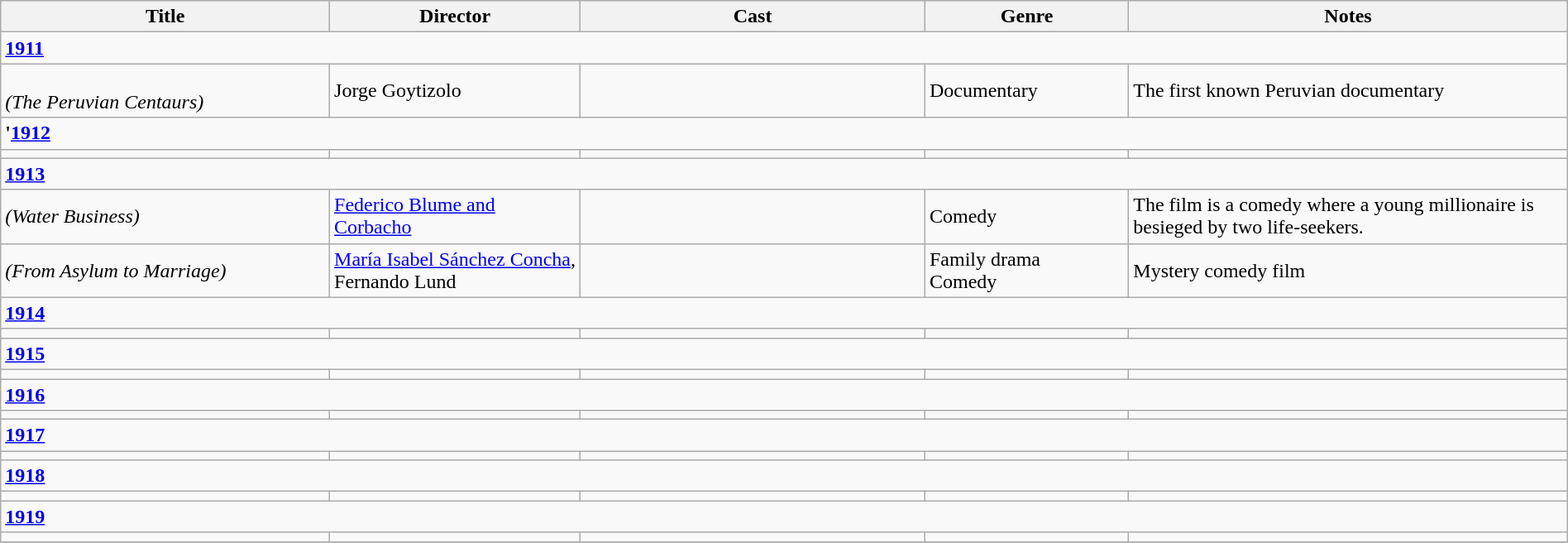<table class="wikitable" width= "100%">
<tr>
<th width=21%>Title</th>
<th width=16%>Director</th>
<th width=22%>Cast</th>
<th width=13%>Genre</th>
<th width=28%>Notes</th>
</tr>
<tr>
<td colspan="5" ><strong><a href='#'>1911</a></strong></td>
</tr>
<tr>
<td><em></em><br><em>(The Peruvian Centaurs)</em></td>
<td>Jorge Goytizolo</td>
<td></td>
<td>Documentary</td>
<td>The first known Peruvian documentary</td>
</tr>
<tr>
<td colspan="5" ><strong>'<a href='#'>1912</a></strong></td>
</tr>
<tr>
<td></td>
<td></td>
<td></td>
<td></td>
<td></td>
</tr>
<tr>
<td colspan="5" ><strong><a href='#'>1913</a></strong></td>
</tr>
<tr>
<td><em>(Water Business)</em></td>
<td><a href='#'>Federico Blume and Corbacho</a></td>
<td></td>
<td>Comedy</td>
<td>The film is a comedy where a young millionaire is besieged by two life-seekers.</td>
</tr>
<tr>
<td><em>(From Asylum to Marriage)</em></td>
<td><a href='#'>María Isabel Sánchez Concha</a>, Fernando Lund</td>
<td></td>
<td>Family drama<br>Comedy</td>
<td>Mystery comedy film</td>
</tr>
<tr>
<td colspan="5" ><strong><a href='#'>1914</a></strong></td>
</tr>
<tr>
<td></td>
<td></td>
<td></td>
<td></td>
<td></td>
</tr>
<tr>
<td colspan="5" ><strong><a href='#'>1915</a></strong></td>
</tr>
<tr>
<td></td>
<td></td>
<td></td>
<td></td>
<td></td>
</tr>
<tr>
<td colspan="5" ><strong><a href='#'>1916</a></strong></td>
</tr>
<tr>
<td></td>
<td></td>
<td></td>
<td></td>
<td></td>
</tr>
<tr>
<td colspan="5" ><strong><a href='#'>1917</a></strong></td>
</tr>
<tr>
<td></td>
<td></td>
<td></td>
<td></td>
<td></td>
</tr>
<tr>
<td colspan="5" ><strong><a href='#'>1918</a></strong></td>
</tr>
<tr>
<td></td>
<td></td>
<td></td>
<td></td>
<td></td>
</tr>
<tr>
<td colspan="5" ><strong><a href='#'>1919</a></strong></td>
</tr>
<tr>
<td></td>
<td></td>
<td></td>
<td></td>
<td></td>
</tr>
<tr>
</tr>
</table>
